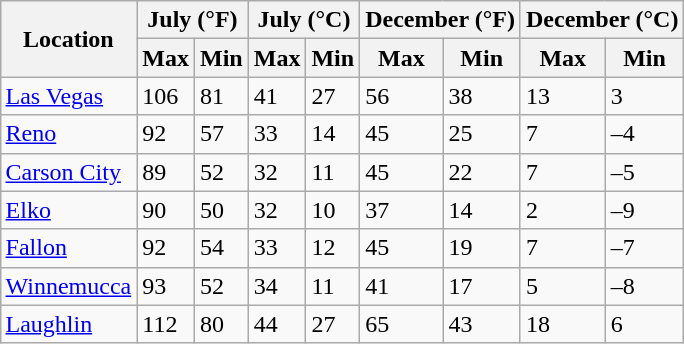<table class="wikitable sortable" style="margin:auto;">
<tr>
<th rowspan="2">Location</th>
<th colspan="2">July (°F)</th>
<th colspan="2">July (°C)</th>
<th colspan="2">December (°F)</th>
<th colspan="2">December (°C)</th>
</tr>
<tr>
<th>Max</th>
<th>Min</th>
<th>Max</th>
<th>Min</th>
<th>Max</th>
<th>Min</th>
<th>Max</th>
<th>Min</th>
</tr>
<tr>
<td><a href='#'>Las Vegas</a></td>
<td>106</td>
<td>81</td>
<td>41</td>
<td>27</td>
<td>56</td>
<td>38</td>
<td>13</td>
<td>3</td>
</tr>
<tr>
<td><a href='#'>Reno</a></td>
<td>92</td>
<td>57</td>
<td>33</td>
<td>14</td>
<td>45</td>
<td>25</td>
<td>7</td>
<td>–4</td>
</tr>
<tr>
<td><a href='#'>Carson City</a></td>
<td>89</td>
<td>52</td>
<td>32</td>
<td>11</td>
<td>45</td>
<td>22</td>
<td>7</td>
<td>–5</td>
</tr>
<tr>
<td><a href='#'>Elko</a></td>
<td>90</td>
<td>50</td>
<td>32</td>
<td>10</td>
<td>37</td>
<td>14</td>
<td>2</td>
<td>–9</td>
</tr>
<tr>
<td><a href='#'>Fallon</a></td>
<td>92</td>
<td>54</td>
<td>33</td>
<td>12</td>
<td>45</td>
<td>19</td>
<td>7</td>
<td>–7</td>
</tr>
<tr>
<td><a href='#'>Winnemucca</a></td>
<td>93</td>
<td>52</td>
<td>34</td>
<td>11</td>
<td>41</td>
<td>17</td>
<td>5</td>
<td>–8</td>
</tr>
<tr>
<td><a href='#'>Laughlin</a></td>
<td>112</td>
<td>80</td>
<td>44</td>
<td>27</td>
<td>65</td>
<td>43</td>
<td>18</td>
<td>6</td>
</tr>
</table>
